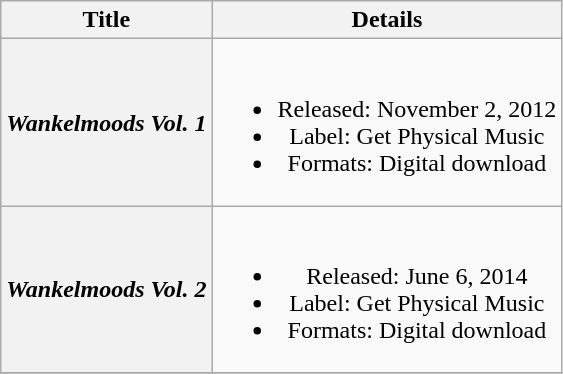<table class="wikitable plainrowheaders" style="text-align:center;">
<tr>
<th scope="col">Title</th>
<th scope="col">Details</th>
</tr>
<tr>
<th scope="row"><em>Wankelmoods Vol. 1</em></th>
<td><br><ul><li>Released: November 2, 2012</li><li>Label: Get Physical Music</li><li>Formats: Digital download</li></ul></td>
</tr>
<tr>
<th scope="row"><em>Wankelmoods Vol. 2</em></th>
<td><br><ul><li>Released: June 6, 2014</li><li>Label: Get Physical Music</li><li>Formats: Digital download</li></ul></td>
</tr>
<tr>
</tr>
</table>
